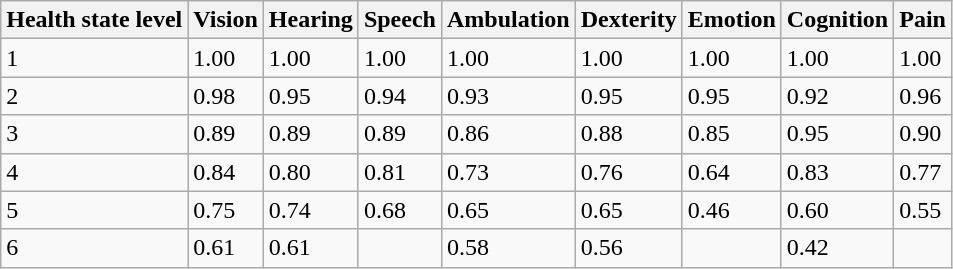<table class="wikitable">
<tr>
<th>Health state level</th>
<th>Vision</th>
<th>Hearing</th>
<th>Speech</th>
<th>Ambulation</th>
<th>Dexterity</th>
<th>Emotion</th>
<th>Cognition</th>
<th>Pain</th>
</tr>
<tr>
<td>1</td>
<td>1.00</td>
<td>1.00</td>
<td>1.00</td>
<td>1.00</td>
<td>1.00</td>
<td>1.00</td>
<td>1.00</td>
<td>1.00</td>
</tr>
<tr>
<td>2</td>
<td>0.98</td>
<td>0.95</td>
<td>0.94</td>
<td>0.93</td>
<td>0.95</td>
<td>0.95</td>
<td>0.92</td>
<td>0.96</td>
</tr>
<tr>
<td>3</td>
<td>0.89</td>
<td>0.89</td>
<td>0.89</td>
<td>0.86</td>
<td>0.88</td>
<td>0.85</td>
<td>0.95</td>
<td>0.90</td>
</tr>
<tr>
<td>4</td>
<td>0.84</td>
<td>0.80</td>
<td>0.81</td>
<td>0.73</td>
<td>0.76</td>
<td>0.64</td>
<td>0.83</td>
<td>0.77</td>
</tr>
<tr>
<td>5</td>
<td>0.75</td>
<td>0.74</td>
<td>0.68</td>
<td>0.65</td>
<td>0.65</td>
<td>0.46</td>
<td>0.60</td>
<td>0.55</td>
</tr>
<tr>
<td>6</td>
<td>0.61</td>
<td>0.61</td>
<td></td>
<td>0.58</td>
<td>0.56</td>
<td></td>
<td>0.42</td>
<td></td>
</tr>
</table>
